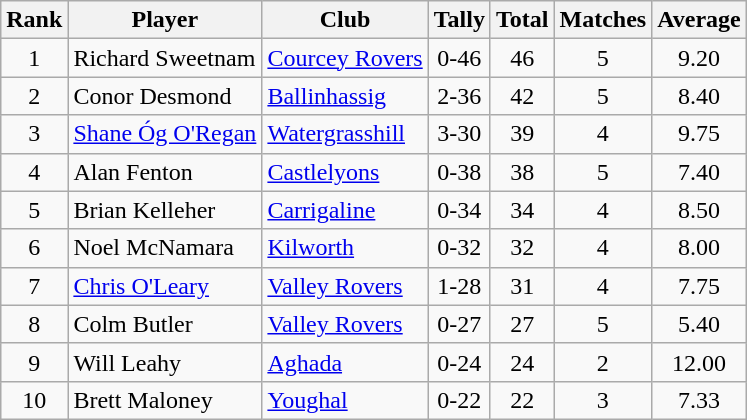<table class="wikitable">
<tr>
<th>Rank</th>
<th>Player</th>
<th>Club</th>
<th>Tally</th>
<th>Total</th>
<th>Matches</th>
<th>Average</th>
</tr>
<tr>
<td rowspan="1" style="text-align:center;">1</td>
<td>Richard Sweetnam</td>
<td><a href='#'>Courcey Rovers</a></td>
<td align=center>0-46</td>
<td align=center>46</td>
<td align=center>5</td>
<td align=center>9.20</td>
</tr>
<tr>
<td rowspan="1" style="text-align:center;">2</td>
<td>Conor Desmond</td>
<td><a href='#'>Ballinhassig</a></td>
<td align=center>2-36</td>
<td align=center>42</td>
<td align=center>5</td>
<td align=center>8.40</td>
</tr>
<tr>
<td rowspan="1" style="text-align:center;">3</td>
<td><a href='#'>Shane Óg O'Regan</a></td>
<td><a href='#'>Watergrasshill</a></td>
<td align=center>3-30</td>
<td align=center>39</td>
<td align=center>4</td>
<td align=center>9.75</td>
</tr>
<tr>
<td rowspan="1" style="text-align:center;">4</td>
<td>Alan Fenton</td>
<td><a href='#'>Castlelyons</a></td>
<td align=center>0-38</td>
<td align=center>38</td>
<td align=center>5</td>
<td align=center>7.40</td>
</tr>
<tr>
<td rowspan="1" style="text-align:center;">5</td>
<td>Brian Kelleher</td>
<td><a href='#'>Carrigaline</a></td>
<td align=center>0-34</td>
<td align=center>34</td>
<td align=center>4</td>
<td align=center>8.50</td>
</tr>
<tr>
<td rowspan="1" style="text-align:center;">6</td>
<td>Noel McNamara</td>
<td><a href='#'>Kilworth</a></td>
<td align=center>0-32</td>
<td align=center>32</td>
<td align=center>4</td>
<td align=center>8.00</td>
</tr>
<tr>
<td rowspan="1" style="text-align:center;">7</td>
<td><a href='#'>Chris O'Leary</a></td>
<td><a href='#'>Valley Rovers</a></td>
<td align=center>1-28</td>
<td align=center>31</td>
<td align=center>4</td>
<td align=center>7.75</td>
</tr>
<tr>
<td rowspan="1" style="text-align:center;">8</td>
<td>Colm Butler</td>
<td><a href='#'>Valley Rovers</a></td>
<td align=center>0-27</td>
<td align=center>27</td>
<td align=center>5</td>
<td align=center>5.40</td>
</tr>
<tr>
<td rowspan="1" style="text-align:center;">9</td>
<td>Will Leahy</td>
<td><a href='#'>Aghada</a></td>
<td align=center>0-24</td>
<td align=center>24</td>
<td align=center>2</td>
<td align=center>12.00</td>
</tr>
<tr>
<td rowspan="1" style="text-align:center;">10</td>
<td>Brett Maloney</td>
<td><a href='#'>Youghal</a></td>
<td align=center>0-22</td>
<td align=center>22</td>
<td align=center>3</td>
<td align=center>7.33</td>
</tr>
</table>
